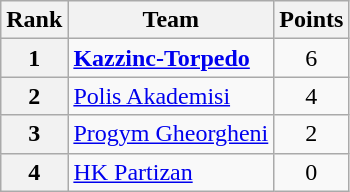<table class="wikitable" style="text-align: center;">
<tr>
<th>Rank</th>
<th>Team</th>
<th>Points</th>
</tr>
<tr>
<th>1</th>
<td style="text-align: left;"> <strong><a href='#'>Kazzinc-Torpedo</a></strong></td>
<td>6</td>
</tr>
<tr>
<th>2</th>
<td style="text-align: left;"> <a href='#'>Polis Akademisi</a></td>
<td>4</td>
</tr>
<tr>
<th>3</th>
<td style="text-align: left;"> <a href='#'>Progym Gheorgheni</a></td>
<td>2</td>
</tr>
<tr>
<th>4</th>
<td style="text-align: left;"> <a href='#'>HK Partizan</a></td>
<td>0</td>
</tr>
</table>
